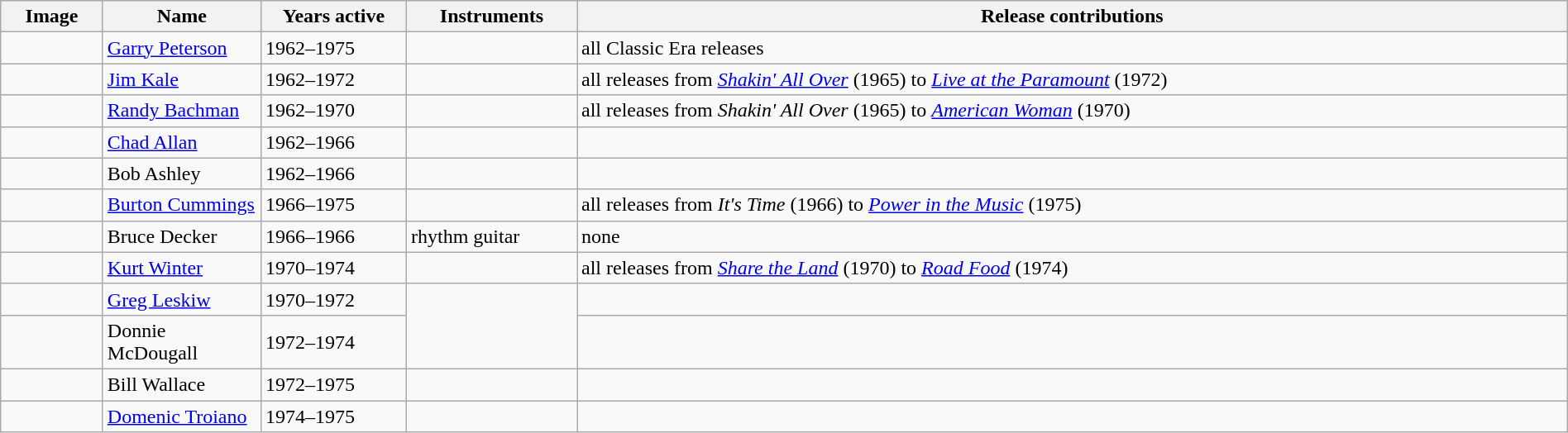<table class="wikitable" width="100%" border="1">
<tr>
<th width="75">Image</th>
<th width="120">Name</th>
<th width="110">Years active</th>
<th width="130">Instruments</th>
<th>Release contributions</th>
</tr>
<tr>
<td></td>
<td><a href='#'>Garry Peterson</a></td>
<td>1962–1975 </td>
<td></td>
<td>all Classic Era releases</td>
</tr>
<tr>
<td></td>
<td><a href='#'>Jim Kale</a></td>
<td>1962–1972 </td>
<td></td>
<td>all releases from <em><a href='#'>Shakin' All Over</a></em> (1965) to <em><a href='#'>Live at the Paramount</a></em> (1972)</td>
</tr>
<tr>
<td></td>
<td><a href='#'>Randy Bachman</a></td>
<td>1962–1970 </td>
<td></td>
<td>all releases from <em>Shakin' All Over</em> (1965) to <em><a href='#'>American Woman</a></em> (1970)</td>
</tr>
<tr>
<td></td>
<td><a href='#'>Chad Allan</a></td>
<td>1962–1966 </td>
<td></td>
<td></td>
</tr>
<tr>
<td></td>
<td>Bob Ashley</td>
<td>1962–1966</td>
<td></td>
<td></td>
</tr>
<tr>
<td></td>
<td><a href='#'>Burton Cummings</a></td>
<td>1966–1975 </td>
<td></td>
<td>all releases from <em>It's Time</em> (1966) to <em><a href='#'>Power in the Music</a></em> (1975)</td>
</tr>
<tr>
<td></td>
<td>Bruce Decker</td>
<td>1966–1966 </td>
<td>rhythm guitar</td>
<td>none</td>
</tr>
<tr>
<td></td>
<td><a href='#'>Kurt Winter</a></td>
<td>1970–1974 </td>
<td></td>
<td>all releases from <em><a href='#'>Share the Land</a></em> (1970) to <em><a href='#'>Road Food</a></em> (1974)</td>
</tr>
<tr>
<td></td>
<td><a href='#'>Greg Leskiw</a></td>
<td>1970–1972</td>
<td rowspan="2"></td>
<td></td>
</tr>
<tr>
<td></td>
<td>Donnie McDougall</td>
<td>1972–1974</td>
<td></td>
</tr>
<tr>
<td></td>
<td>Bill Wallace</td>
<td>1972–1975</td>
<td></td>
<td></td>
</tr>
<tr>
<td></td>
<td><a href='#'>Domenic Troiano</a></td>
<td>1974–1975 </td>
<td></td>
<td></td>
</tr>
</table>
